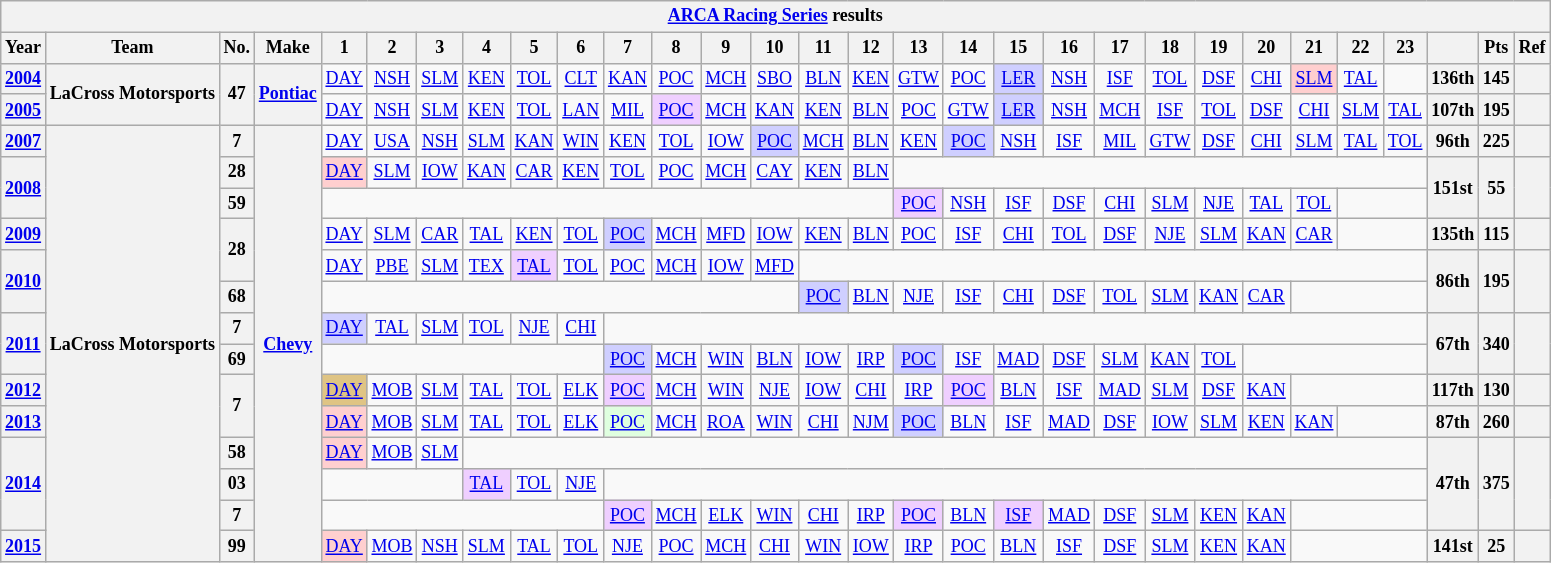<table class="wikitable" style="text-align:center; font-size:75%">
<tr>
<th colspan=48><a href='#'>ARCA Racing Series</a> results</th>
</tr>
<tr>
<th>Year</th>
<th>Team</th>
<th>No.</th>
<th>Make</th>
<th>1</th>
<th>2</th>
<th>3</th>
<th>4</th>
<th>5</th>
<th>6</th>
<th>7</th>
<th>8</th>
<th>9</th>
<th>10</th>
<th>11</th>
<th>12</th>
<th>13</th>
<th>14</th>
<th>15</th>
<th>16</th>
<th>17</th>
<th>18</th>
<th>19</th>
<th>20</th>
<th>21</th>
<th>22</th>
<th>23</th>
<th></th>
<th>Pts</th>
<th>Ref</th>
</tr>
<tr>
<th><a href='#'>2004</a></th>
<th rowspan=2>LaCross Motorsports</th>
<th rowspan=2>47</th>
<th rowspan=2><a href='#'>Pontiac</a></th>
<td><a href='#'>DAY</a></td>
<td><a href='#'>NSH</a></td>
<td><a href='#'>SLM</a></td>
<td><a href='#'>KEN</a></td>
<td><a href='#'>TOL</a></td>
<td><a href='#'>CLT</a></td>
<td><a href='#'>KAN</a></td>
<td><a href='#'>POC</a></td>
<td><a href='#'>MCH</a></td>
<td><a href='#'>SBO</a></td>
<td><a href='#'>BLN</a></td>
<td><a href='#'>KEN</a></td>
<td><a href='#'>GTW</a></td>
<td><a href='#'>POC</a></td>
<td style="background:#CFCFFF;"><a href='#'>LER</a><br></td>
<td><a href='#'>NSH</a></td>
<td><a href='#'>ISF</a></td>
<td><a href='#'>TOL</a></td>
<td><a href='#'>DSF</a></td>
<td><a href='#'>CHI</a></td>
<td style="background:#FFCFCF;"><a href='#'>SLM</a><br></td>
<td><a href='#'>TAL</a></td>
<td></td>
<th>136th</th>
<th>145</th>
<th></th>
</tr>
<tr>
<th><a href='#'>2005</a></th>
<td><a href='#'>DAY</a></td>
<td><a href='#'>NSH</a></td>
<td><a href='#'>SLM</a></td>
<td><a href='#'>KEN</a></td>
<td><a href='#'>TOL</a></td>
<td><a href='#'>LAN</a></td>
<td><a href='#'>MIL</a></td>
<td style="background:#EFCFFF;"><a href='#'>POC</a><br></td>
<td><a href='#'>MCH</a></td>
<td><a href='#'>KAN</a></td>
<td><a href='#'>KEN</a></td>
<td><a href='#'>BLN</a></td>
<td><a href='#'>POC</a></td>
<td><a href='#'>GTW</a></td>
<td style="background:#CFCFFF;"><a href='#'>LER</a><br></td>
<td><a href='#'>NSH</a></td>
<td><a href='#'>MCH</a></td>
<td><a href='#'>ISF</a></td>
<td><a href='#'>TOL</a></td>
<td><a href='#'>DSF</a></td>
<td><a href='#'>CHI</a></td>
<td><a href='#'>SLM</a></td>
<td><a href='#'>TAL</a></td>
<th>107th</th>
<th>195</th>
<th></th>
</tr>
<tr>
<th><a href='#'>2007</a></th>
<th rowspan=14>LaCross Motorsports</th>
<th>7</th>
<th rowspan=14><a href='#'>Chevy</a></th>
<td><a href='#'>DAY</a></td>
<td><a href='#'>USA</a></td>
<td><a href='#'>NSH</a></td>
<td><a href='#'>SLM</a></td>
<td><a href='#'>KAN</a></td>
<td><a href='#'>WIN</a></td>
<td><a href='#'>KEN</a></td>
<td><a href='#'>TOL</a></td>
<td><a href='#'>IOW</a></td>
<td style="background:#CFCFFF;"><a href='#'>POC</a><br></td>
<td><a href='#'>MCH</a></td>
<td><a href='#'>BLN</a></td>
<td><a href='#'>KEN</a></td>
<td style="background:#CFCFFF;"><a href='#'>POC</a><br></td>
<td><a href='#'>NSH</a></td>
<td><a href='#'>ISF</a></td>
<td><a href='#'>MIL</a></td>
<td><a href='#'>GTW</a></td>
<td><a href='#'>DSF</a></td>
<td><a href='#'>CHI</a></td>
<td><a href='#'>SLM</a></td>
<td><a href='#'>TAL</a></td>
<td><a href='#'>TOL</a></td>
<th>96th</th>
<th>225</th>
<th></th>
</tr>
<tr>
<th rowspan=2><a href='#'>2008</a></th>
<th>28</th>
<td style="background:#FFCFCF;"><a href='#'>DAY</a><br></td>
<td><a href='#'>SLM</a></td>
<td><a href='#'>IOW</a></td>
<td><a href='#'>KAN</a></td>
<td><a href='#'>CAR</a></td>
<td><a href='#'>KEN</a></td>
<td><a href='#'>TOL</a></td>
<td><a href='#'>POC</a></td>
<td><a href='#'>MCH</a></td>
<td><a href='#'>CAY</a></td>
<td><a href='#'>KEN</a></td>
<td><a href='#'>BLN</a></td>
<td colspan=11></td>
<th rowspan=2>151st</th>
<th rowspan=2>55</th>
<th rowspan=2></th>
</tr>
<tr>
<th>59</th>
<td colspan=12></td>
<td style="background:#EFCFFF;"><a href='#'>POC</a><br></td>
<td><a href='#'>NSH</a></td>
<td><a href='#'>ISF</a></td>
<td><a href='#'>DSF</a></td>
<td><a href='#'>CHI</a></td>
<td><a href='#'>SLM</a></td>
<td><a href='#'>NJE</a></td>
<td><a href='#'>TAL</a></td>
<td><a href='#'>TOL</a></td>
<td colspan=2></td>
</tr>
<tr>
<th><a href='#'>2009</a></th>
<th rowspan=2>28</th>
<td><a href='#'>DAY</a></td>
<td><a href='#'>SLM</a></td>
<td><a href='#'>CAR</a></td>
<td><a href='#'>TAL</a></td>
<td><a href='#'>KEN</a></td>
<td><a href='#'>TOL</a></td>
<td style="background:#CFCFFF;"><a href='#'>POC</a><br></td>
<td><a href='#'>MCH</a></td>
<td><a href='#'>MFD</a></td>
<td><a href='#'>IOW</a></td>
<td><a href='#'>KEN</a></td>
<td><a href='#'>BLN</a></td>
<td><a href='#'>POC</a></td>
<td><a href='#'>ISF</a></td>
<td><a href='#'>CHI</a></td>
<td><a href='#'>TOL</a></td>
<td><a href='#'>DSF</a></td>
<td><a href='#'>NJE</a></td>
<td><a href='#'>SLM</a></td>
<td><a href='#'>KAN</a></td>
<td><a href='#'>CAR</a></td>
<td colspan=2></td>
<th>135th</th>
<th>115</th>
<th></th>
</tr>
<tr>
<th rowspan=2><a href='#'>2010</a></th>
<td><a href='#'>DAY</a></td>
<td><a href='#'>PBE</a></td>
<td><a href='#'>SLM</a></td>
<td><a href='#'>TEX</a></td>
<td style="background:#EFCFFF;"><a href='#'>TAL</a><br></td>
<td><a href='#'>TOL</a></td>
<td><a href='#'>POC</a></td>
<td><a href='#'>MCH</a></td>
<td><a href='#'>IOW</a></td>
<td><a href='#'>MFD</a></td>
<td colspan=13></td>
<th rowspan=2>86th</th>
<th rowspan=2>195</th>
<th rowspan=2></th>
</tr>
<tr>
<th>68</th>
<td colspan=10></td>
<td style="background:#CFCFFF;"><a href='#'>POC</a><br></td>
<td><a href='#'>BLN</a></td>
<td><a href='#'>NJE</a></td>
<td><a href='#'>ISF</a></td>
<td><a href='#'>CHI</a></td>
<td><a href='#'>DSF</a></td>
<td><a href='#'>TOL</a></td>
<td><a href='#'>SLM</a></td>
<td><a href='#'>KAN</a></td>
<td><a href='#'>CAR</a></td>
<td colspan=3></td>
</tr>
<tr>
<th rowspan=2><a href='#'>2011</a></th>
<th>7</th>
<td style="background:#CFCFFF;"><a href='#'>DAY</a><br></td>
<td><a href='#'>TAL</a></td>
<td><a href='#'>SLM</a></td>
<td><a href='#'>TOL</a></td>
<td><a href='#'>NJE</a></td>
<td><a href='#'>CHI</a></td>
<td colspan=17></td>
<th rowspan=2>67th</th>
<th rowspan=2>340</th>
<th rowspan=2></th>
</tr>
<tr>
<th>69</th>
<td colspan=6></td>
<td style="background:#CFCFFF;"><a href='#'>POC</a><br></td>
<td><a href='#'>MCH</a></td>
<td><a href='#'>WIN</a></td>
<td><a href='#'>BLN</a></td>
<td><a href='#'>IOW</a></td>
<td><a href='#'>IRP</a></td>
<td style="background:#CFCFFF;"><a href='#'>POC</a><br></td>
<td><a href='#'>ISF</a></td>
<td><a href='#'>MAD</a></td>
<td><a href='#'>DSF</a></td>
<td><a href='#'>SLM</a></td>
<td><a href='#'>KAN</a></td>
<td><a href='#'>TOL</a></td>
<td colspan=4></td>
</tr>
<tr>
<th><a href='#'>2012</a></th>
<th rowspan=2>7</th>
<td style="background:#DFC484;"><a href='#'>DAY</a><br></td>
<td><a href='#'>MOB</a></td>
<td><a href='#'>SLM</a></td>
<td><a href='#'>TAL</a></td>
<td><a href='#'>TOL</a></td>
<td><a href='#'>ELK</a></td>
<td style="background:#EFCFFF;"><a href='#'>POC</a><br></td>
<td><a href='#'>MCH</a></td>
<td><a href='#'>WIN</a></td>
<td><a href='#'>NJE</a></td>
<td><a href='#'>IOW</a></td>
<td><a href='#'>CHI</a></td>
<td><a href='#'>IRP</a></td>
<td style="background:#EFCFFF;"><a href='#'>POC</a><br></td>
<td><a href='#'>BLN</a></td>
<td><a href='#'>ISF</a></td>
<td><a href='#'>MAD</a></td>
<td><a href='#'>SLM</a></td>
<td><a href='#'>DSF</a></td>
<td><a href='#'>KAN</a></td>
<td colspan=3></td>
<th>117th</th>
<th>130</th>
<th></th>
</tr>
<tr>
<th><a href='#'>2013</a></th>
<td style="background:#FFCFCF;"><a href='#'>DAY</a><br></td>
<td><a href='#'>MOB</a></td>
<td><a href='#'>SLM</a></td>
<td><a href='#'>TAL</a></td>
<td><a href='#'>TOL</a></td>
<td><a href='#'>ELK</a></td>
<td style="background:#DFFFDF;"><a href='#'>POC</a><br></td>
<td><a href='#'>MCH</a></td>
<td><a href='#'>ROA</a></td>
<td><a href='#'>WIN</a></td>
<td><a href='#'>CHI</a></td>
<td><a href='#'>NJM</a></td>
<td style="background:#CFCFFF;"><a href='#'>POC</a><br></td>
<td><a href='#'>BLN</a></td>
<td><a href='#'>ISF</a></td>
<td><a href='#'>MAD</a></td>
<td><a href='#'>DSF</a></td>
<td><a href='#'>IOW</a></td>
<td><a href='#'>SLM</a></td>
<td><a href='#'>KEN</a></td>
<td><a href='#'>KAN</a></td>
<td colspan=2></td>
<th>87th</th>
<th>260</th>
<th></th>
</tr>
<tr>
<th rowspan=3><a href='#'>2014</a></th>
<th>58</th>
<td style="background:#FFCFCF;"><a href='#'>DAY</a><br></td>
<td><a href='#'>MOB</a></td>
<td><a href='#'>SLM</a></td>
<td colspan=20></td>
<th rowspan=3>47th</th>
<th rowspan=3>375</th>
<th rowspan=3></th>
</tr>
<tr>
<th>03</th>
<td colspan=3></td>
<td style="background:#EFCFFF;"><a href='#'>TAL</a><br></td>
<td><a href='#'>TOL</a></td>
<td><a href='#'>NJE</a></td>
<td colspan=17></td>
</tr>
<tr>
<th>7</th>
<td colspan=6></td>
<td style="background:#EFCFFF;"><a href='#'>POC</a><br></td>
<td><a href='#'>MCH</a></td>
<td><a href='#'>ELK</a></td>
<td><a href='#'>WIN</a></td>
<td><a href='#'>CHI</a></td>
<td><a href='#'>IRP</a></td>
<td style="background:#EFCFFF;"><a href='#'>POC</a><br></td>
<td><a href='#'>BLN</a></td>
<td style="background:#EFCFFF;"><a href='#'>ISF</a><br></td>
<td><a href='#'>MAD</a></td>
<td><a href='#'>DSF</a></td>
<td><a href='#'>SLM</a></td>
<td><a href='#'>KEN</a></td>
<td><a href='#'>KAN</a></td>
<td colspan=3></td>
</tr>
<tr>
<th><a href='#'>2015</a></th>
<th>99</th>
<td style="background:#FFCFCF;"><a href='#'>DAY</a><br></td>
<td><a href='#'>MOB</a></td>
<td><a href='#'>NSH</a></td>
<td><a href='#'>SLM</a></td>
<td><a href='#'>TAL</a></td>
<td><a href='#'>TOL</a></td>
<td><a href='#'>NJE</a></td>
<td><a href='#'>POC</a></td>
<td><a href='#'>MCH</a></td>
<td><a href='#'>CHI</a></td>
<td><a href='#'>WIN</a></td>
<td><a href='#'>IOW</a></td>
<td><a href='#'>IRP</a></td>
<td><a href='#'>POC</a></td>
<td><a href='#'>BLN</a></td>
<td><a href='#'>ISF</a></td>
<td><a href='#'>DSF</a></td>
<td><a href='#'>SLM</a></td>
<td><a href='#'>KEN</a></td>
<td><a href='#'>KAN</a></td>
<td colspan=3></td>
<th>141st</th>
<th>25</th>
<th></th>
</tr>
</table>
